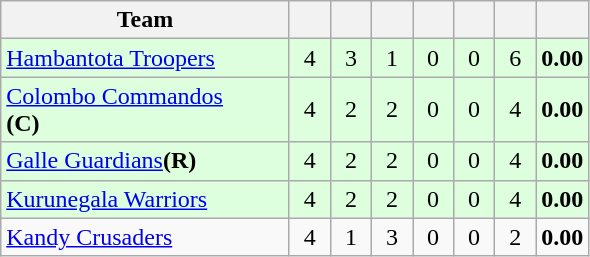<table class="wikitable" style="text-align:center;">
<tr>
<th width=185>Team</th>
<th width=20></th>
<th width=20></th>
<th width=20></th>
<th width=20></th>
<th width=20></th>
<th width=20></th>
<th width=20></th>
</tr>
<tr bgcolor="#ddffdd">
<td align=left><a href='#'>Hambantota Troopers</a></td>
<td>4</td>
<td>3</td>
<td>1</td>
<td>0</td>
<td>0</td>
<td>6</td>
<td><strong>0.00</strong></td>
</tr>
<tr bgcolor="#ddffdd">
<td align=left><a href='#'>Colombo Commandos</a><br><strong>(C)</strong></td>
<td>4</td>
<td>2</td>
<td>2</td>
<td>0</td>
<td>0</td>
<td>4</td>
<td><strong>0.00</strong></td>
</tr>
<tr bgcolor="#ddffdd">
<td align=left><a href='#'>Galle Guardians</a><strong>(R)</strong></td>
<td>4</td>
<td>2</td>
<td>2</td>
<td>0</td>
<td>0</td>
<td>4</td>
<td><strong>0.00</strong></td>
</tr>
<tr bgcolor="#ddffdd">
<td align=left><a href='#'>Kurunegala Warriors</a></td>
<td>4</td>
<td>2</td>
<td>2</td>
<td>0</td>
<td>0</td>
<td>4</td>
<td><strong>0.00</strong></td>
</tr>
<tr>
<td align=left><a href='#'>Kandy Crusaders</a></td>
<td>4</td>
<td>1</td>
<td>3</td>
<td>0</td>
<td>0</td>
<td>2</td>
<td><strong>0.00</strong></td>
</tr>
</table>
